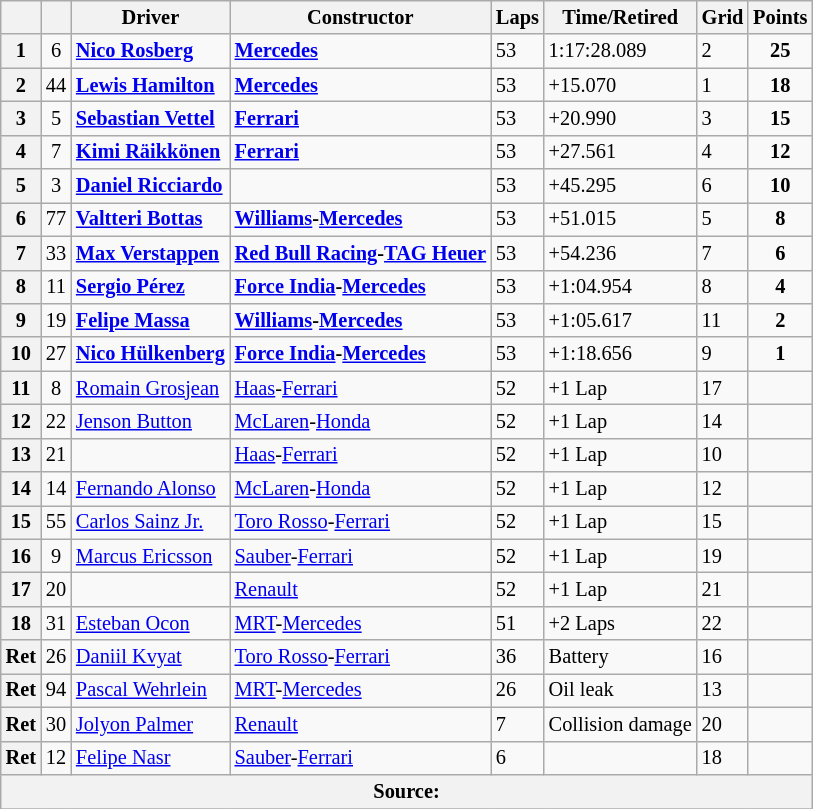<table class="wikitable" style="font-size: 85%;">
<tr>
<th></th>
<th></th>
<th>Driver</th>
<th>Constructor</th>
<th>Laps</th>
<th>Time/Retired</th>
<th>Grid</th>
<th>Points</th>
</tr>
<tr>
<th>1</th>
<td align="center">6</td>
<td> <strong><a href='#'>Nico Rosberg</a></strong></td>
<td><strong><a href='#'>Mercedes</a></strong></td>
<td>53</td>
<td>1:17:28.089</td>
<td>2</td>
<td align="center"><strong>25</strong></td>
</tr>
<tr>
<th>2</th>
<td align="center">44</td>
<td> <strong><a href='#'>Lewis Hamilton</a></strong></td>
<td><strong><a href='#'>Mercedes</a></strong></td>
<td>53</td>
<td>+15.070</td>
<td>1</td>
<td align="center"><strong>18</strong></td>
</tr>
<tr>
<th>3</th>
<td align="center">5</td>
<td> <strong><a href='#'>Sebastian Vettel</a></strong></td>
<td><strong><a href='#'>Ferrari</a></strong></td>
<td>53</td>
<td>+20.990</td>
<td>3</td>
<td align="center"><strong>15</strong></td>
</tr>
<tr>
<th>4</th>
<td align="center">7</td>
<td> <strong><a href='#'>Kimi Räikkönen</a></strong></td>
<td><strong><a href='#'>Ferrari</a></strong></td>
<td>53</td>
<td>+27.561</td>
<td>4</td>
<td align="center"><strong>12</strong></td>
</tr>
<tr>
<th>5</th>
<td align="center">3</td>
<td> <strong><a href='#'>Daniel Ricciardo</a></strong></td>
<td></td>
<td>53</td>
<td>+45.295</td>
<td>6</td>
<td align="center"><strong>10</strong></td>
</tr>
<tr>
<th>6</th>
<td align="center">77</td>
<td> <strong><a href='#'>Valtteri Bottas</a></strong></td>
<td><strong><a href='#'>Williams</a>-<a href='#'>Mercedes</a></strong></td>
<td>53</td>
<td>+51.015</td>
<td>5</td>
<td align="center"><strong>8</strong></td>
</tr>
<tr>
<th>7</th>
<td align="center">33</td>
<td> <strong><a href='#'>Max Verstappen</a></strong></td>
<td><strong><a href='#'>Red Bull Racing</a>-<a href='#'>TAG Heuer</a></strong></td>
<td>53</td>
<td>+54.236</td>
<td>7</td>
<td align="center"><strong>6</strong></td>
</tr>
<tr>
<th>8</th>
<td align="center">11</td>
<td> <strong><a href='#'>Sergio Pérez</a></strong></td>
<td><strong><a href='#'>Force India</a>-<a href='#'>Mercedes</a></strong></td>
<td>53</td>
<td>+1:04.954</td>
<td>8</td>
<td align="center"><strong>4</strong></td>
</tr>
<tr>
<th>9</th>
<td align="center">19</td>
<td> <strong><a href='#'>Felipe Massa</a></strong></td>
<td><strong><a href='#'>Williams</a>-<a href='#'>Mercedes</a></strong></td>
<td>53</td>
<td>+1:05.617</td>
<td>11</td>
<td align="center"><strong>2</strong></td>
</tr>
<tr>
<th>10</th>
<td align="center">27</td>
<td> <strong><a href='#'>Nico Hülkenberg</a></strong></td>
<td><strong><a href='#'>Force India</a>-<a href='#'>Mercedes</a></strong></td>
<td>53</td>
<td>+1:18.656</td>
<td>9</td>
<td align="center"><strong>1</strong></td>
</tr>
<tr>
<th>11</th>
<td align="center">8</td>
<td> <a href='#'>Romain Grosjean</a></td>
<td><a href='#'>Haas</a>-<a href='#'>Ferrari</a></td>
<td>52</td>
<td>+1 Lap</td>
<td>17</td>
<td></td>
</tr>
<tr>
<th>12</th>
<td align="center">22</td>
<td> <a href='#'>Jenson Button</a></td>
<td><a href='#'>McLaren</a>-<a href='#'>Honda</a></td>
<td>52</td>
<td>+1 Lap</td>
<td>14</td>
<td></td>
</tr>
<tr>
<th>13</th>
<td align="center">21</td>
<td></td>
<td><a href='#'>Haas</a>-<a href='#'>Ferrari</a></td>
<td>52</td>
<td>+1 Lap</td>
<td>10</td>
<td></td>
</tr>
<tr>
<th>14</th>
<td align="center">14</td>
<td> <a href='#'>Fernando Alonso</a></td>
<td><a href='#'>McLaren</a>-<a href='#'>Honda</a></td>
<td>52</td>
<td>+1 Lap</td>
<td>12</td>
<td></td>
</tr>
<tr>
<th>15</th>
<td align="center">55</td>
<td> <a href='#'>Carlos Sainz Jr.</a></td>
<td><a href='#'>Toro Rosso</a>-<a href='#'>Ferrari</a></td>
<td>52</td>
<td>+1 Lap</td>
<td>15</td>
<td></td>
</tr>
<tr>
<th>16</th>
<td align="center">9</td>
<td> <a href='#'>Marcus Ericsson</a></td>
<td><a href='#'>Sauber</a>-<a href='#'>Ferrari</a></td>
<td>52</td>
<td>+1 Lap</td>
<td>19</td>
<td></td>
</tr>
<tr>
<th>17</th>
<td align="center">20</td>
<td></td>
<td><a href='#'>Renault</a></td>
<td>52</td>
<td>+1 Lap</td>
<td>21</td>
<td></td>
</tr>
<tr>
<th>18</th>
<td align="center">31</td>
<td> <a href='#'>Esteban Ocon</a></td>
<td><a href='#'>MRT</a>-<a href='#'>Mercedes</a></td>
<td>51</td>
<td>+2 Laps</td>
<td>22</td>
<td></td>
</tr>
<tr>
<th>Ret</th>
<td align="center">26</td>
<td> <a href='#'>Daniil Kvyat</a></td>
<td><a href='#'>Toro Rosso</a>-<a href='#'>Ferrari</a></td>
<td>36</td>
<td>Battery</td>
<td>16</td>
<td></td>
</tr>
<tr>
<th>Ret</th>
<td align="center">94</td>
<td> <a href='#'>Pascal Wehrlein</a></td>
<td><a href='#'>MRT</a>-<a href='#'>Mercedes</a></td>
<td>26</td>
<td>Oil leak</td>
<td>13</td>
<td></td>
</tr>
<tr>
<th>Ret</th>
<td align="center">30</td>
<td> <a href='#'>Jolyon Palmer</a></td>
<td><a href='#'>Renault</a></td>
<td>7</td>
<td>Collision damage</td>
<td>20</td>
<td></td>
</tr>
<tr>
<th>Ret</th>
<td align="center">12</td>
<td> <a href='#'>Felipe Nasr</a></td>
<td><a href='#'>Sauber</a>-<a href='#'>Ferrari</a></td>
<td>6</td>
<td></td>
<td>18</td>
<td></td>
</tr>
<tr>
<th colspan="8">Source:</th>
</tr>
<tr>
</tr>
</table>
